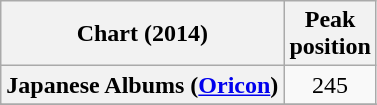<table class="wikitable plainrowheaders sortable">
<tr>
<th scope="col">Chart (2014)</th>
<th scope="col">Peak<br>position</th>
</tr>
<tr>
<th scope="row">Japanese Albums (<a href='#'>Oricon</a>)</th>
<td align=center>245</td>
</tr>
<tr>
</tr>
<tr>
</tr>
<tr>
</tr>
</table>
